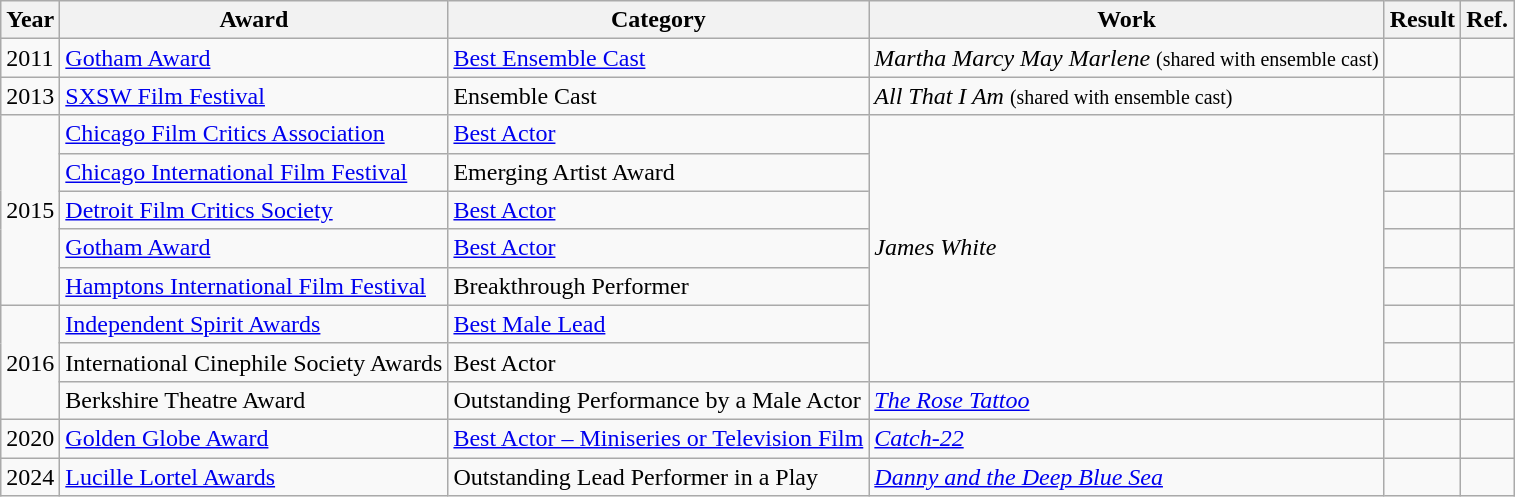<table class="wikitable">
<tr>
<th>Year</th>
<th>Award</th>
<th>Category</th>
<th>Work</th>
<th>Result</th>
<th>Ref.</th>
</tr>
<tr>
<td>2011</td>
<td><a href='#'>Gotham Award</a></td>
<td><a href='#'>Best Ensemble Cast</a></td>
<td><em>Martha Marcy May Marlene</em> <small>(shared with ensemble cast)</small></td>
<td></td>
<td></td>
</tr>
<tr>
<td>2013</td>
<td><a href='#'>SXSW Film Festival</a></td>
<td>Ensemble Cast</td>
<td><em>All That I Am</em> <small>(shared with ensemble cast)</small></td>
<td></td>
<td></td>
</tr>
<tr>
<td rowspan="5">2015</td>
<td><a href='#'>Chicago Film Critics Association</a></td>
<td><a href='#'>Best Actor</a></td>
<td rowspan="7"><em>James White</em></td>
<td></td>
<td></td>
</tr>
<tr>
<td><a href='#'>Chicago International Film Festival</a></td>
<td>Emerging Artist Award</td>
<td></td>
<td></td>
</tr>
<tr>
<td><a href='#'>Detroit Film Critics Society</a></td>
<td><a href='#'>Best Actor</a></td>
<td></td>
<td></td>
</tr>
<tr>
<td><a href='#'>Gotham Award</a></td>
<td><a href='#'>Best Actor</a></td>
<td></td>
<td></td>
</tr>
<tr>
<td><a href='#'>Hamptons International Film Festival</a></td>
<td>Breakthrough Performer</td>
<td></td>
<td></td>
</tr>
<tr>
<td rowspan="3">2016</td>
<td><a href='#'>Independent Spirit Awards</a></td>
<td><a href='#'>Best Male Lead</a></td>
<td></td>
<td></td>
</tr>
<tr>
<td>International Cinephile Society Awards</td>
<td>Best Actor</td>
<td></td>
<td></td>
</tr>
<tr>
<td>Berkshire Theatre Award</td>
<td>Outstanding Performance by a Male Actor</td>
<td><em><a href='#'>The Rose Tattoo</a></em></td>
<td></td>
<td></td>
</tr>
<tr>
<td>2020</td>
<td><a href='#'>Golden Globe Award</a></td>
<td><a href='#'>Best Actor – Miniseries or Television Film</a></td>
<td><em><a href='#'>Catch-22</a></em></td>
<td></td>
<td></td>
</tr>
<tr>
<td>2024</td>
<td><a href='#'>Lucille Lortel Awards</a></td>
<td>Outstanding Lead Performer in a Play</td>
<td><em><a href='#'>Danny and the Deep Blue Sea</a></em></td>
<td></td>
<td></td>
</tr>
</table>
